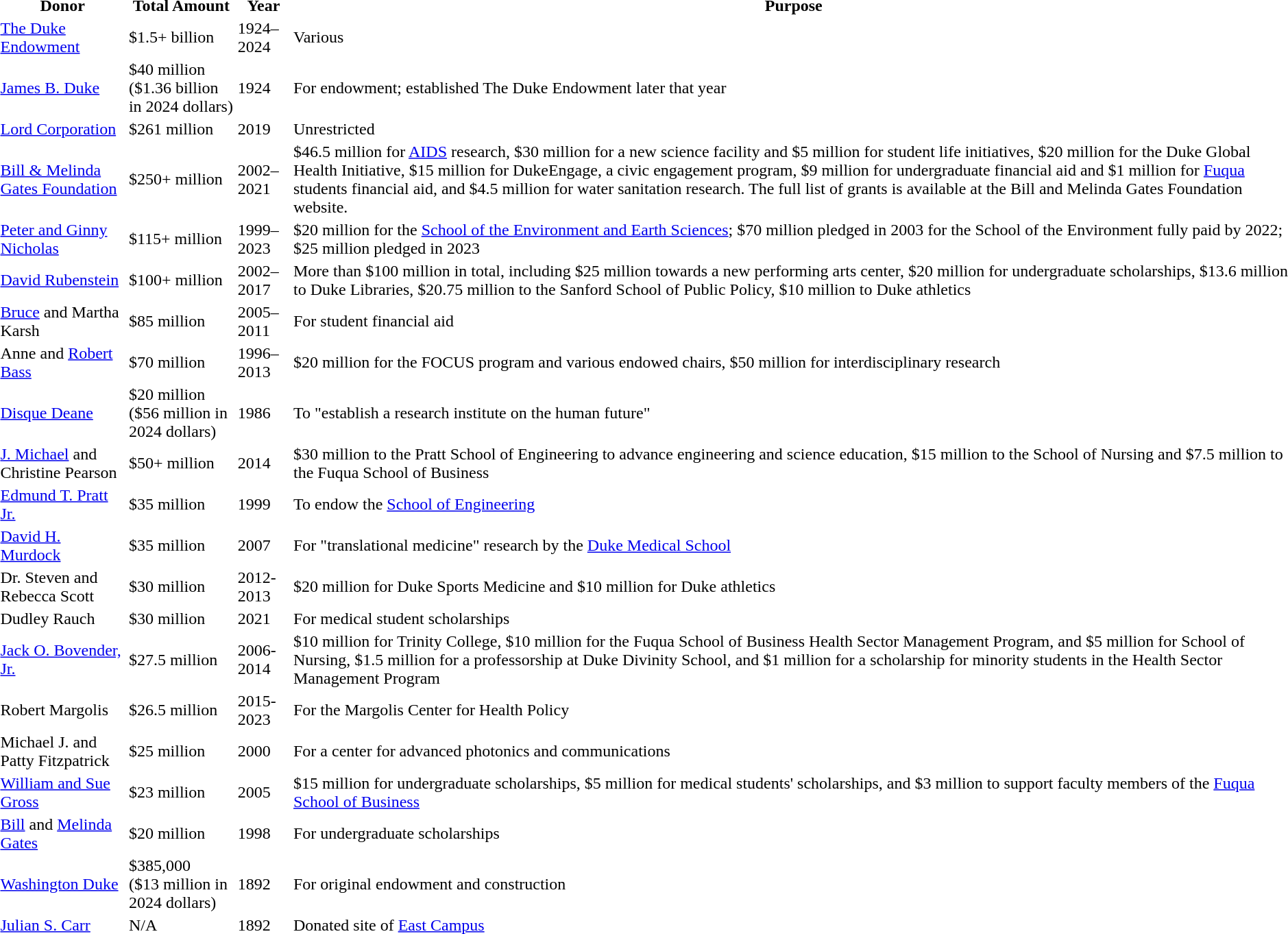<table border="0" style="width:100%;">
<tr>
<th>Donor</th>
<th>Total Amount</th>
<th>Year</th>
<th>Purpose</th>
</tr>
<tr>
<td><a href='#'>The Duke Endowment</a></td>
<td>$1.5+ billion</td>
<td>1924–<br>2024</td>
<td>Various</td>
</tr>
<tr>
<td><a href='#'>James B. Duke</a></td>
<td>$40 million<br>($1.36 billion in 2024 dollars)</td>
<td>1924</td>
<td>For endowment; established The Duke Endowment later that year</td>
</tr>
<tr>
<td><a href='#'>Lord Corporation</a></td>
<td>$261 million</td>
<td>2019</td>
<td>Unrestricted</td>
</tr>
<tr>
<td><a href='#'>Bill & Melinda Gates Foundation</a></td>
<td>$250+ million</td>
<td>2002–2021</td>
<td>$46.5 million for <a href='#'>AIDS</a> research, $30 million for a new science facility and $5 million for student life initiatives, $20 million for the Duke Global Health Initiative, $15 million for DukeEngage, a civic engagement program, $9 million for undergraduate financial aid and $1 million for <a href='#'>Fuqua</a> students financial aid, and $4.5 million for water sanitation research. The full list of grants is available at the Bill and Melinda Gates Foundation website.</td>
</tr>
<tr>
<td><a href='#'>Peter and Ginny Nicholas</a></td>
<td>$115+ million</td>
<td>1999–<br>2023</td>
<td>$20 million for the <a href='#'>School of the Environment and Earth Sciences</a>; $70 million pledged in 2003 for the School of the Environment fully paid by 2022; $25 million pledged in 2023</td>
</tr>
<tr>
<td><a href='#'>David Rubenstein</a></td>
<td>$100+ million</td>
<td>2002–2017</td>
<td>More than $100 million in total, including $25 million towards a new performing arts center, $20 million for undergraduate scholarships, $13.6 million to Duke Libraries, $20.75 million to the Sanford School of Public Policy, $10 million to Duke athletics</td>
</tr>
<tr>
<td><a href='#'>Bruce</a> and Martha Karsh</td>
<td>$85 million</td>
<td>2005–2011</td>
<td>For student financial aid</td>
</tr>
<tr>
<td>Anne and <a href='#'>Robert Bass</a></td>
<td>$70 million</td>
<td>1996–2013</td>
<td>$20 million for the FOCUS program and various endowed chairs, $50 million for interdisciplinary research</td>
</tr>
<tr>
<td><a href='#'>Disque Deane</a></td>
<td>$20 million<br>($56 million in 2024 dollars)</td>
<td>1986</td>
<td>To "establish a research institute on the human future"</td>
</tr>
<tr>
<td><a href='#'>J. Michael</a> and Christine Pearson</td>
<td>$50+ million</td>
<td>2014</td>
<td>$30 million to the Pratt School of Engineering to advance engineering and science education, $15 million to the School of Nursing and $7.5 million to the Fuqua School of Business</td>
</tr>
<tr>
<td><a href='#'>Edmund T. Pratt Jr.</a></td>
<td>$35 million</td>
<td>1999</td>
<td>To endow the <a href='#'>School of Engineering</a></td>
</tr>
<tr>
<td><a href='#'>David H. Murdock</a></td>
<td>$35 million</td>
<td>2007</td>
<td>For "translational medicine" research by the <a href='#'>Duke Medical School</a></td>
</tr>
<tr>
<td>Dr. Steven and Rebecca Scott</td>
<td>$30 million</td>
<td>2012-2013</td>
<td>$20 million for Duke Sports Medicine and $10 million for Duke athletics</td>
</tr>
<tr>
<td>Dudley Rauch</td>
<td>$30 million</td>
<td>2021</td>
<td>For medical student scholarships</td>
</tr>
<tr>
<td><a href='#'>Jack O. Bovender, Jr.</a></td>
<td>$27.5 million</td>
<td>2006-2014</td>
<td>$10 million for Trinity College, $10 million for the Fuqua School of Business Health Sector Management Program, and $5 million for School of Nursing, $1.5 million for a professorship at Duke Divinity School, and $1 million for a scholarship for minority students in the Health Sector Management Program</td>
</tr>
<tr>
<td>Robert Margolis</td>
<td>$26.5 million</td>
<td>2015-2023</td>
<td>For the Margolis Center for Health Policy</td>
</tr>
<tr>
<td>Michael J. and Patty Fitzpatrick</td>
<td>$25 million</td>
<td>2000</td>
<td>For a center for advanced photonics and communications</td>
</tr>
<tr>
<td><a href='#'>William and Sue Gross</a></td>
<td>$23 million</td>
<td>2005</td>
<td>$15 million for undergraduate scholarships, $5 million for medical students' scholarships, and $3 million to support faculty members of the <a href='#'>Fuqua School of Business</a></td>
</tr>
<tr>
<td><a href='#'>Bill</a> and <a href='#'>Melinda Gates</a></td>
<td>$20 million</td>
<td>1998</td>
<td>For undergraduate scholarships</td>
</tr>
<tr>
<td><a href='#'>Washington Duke</a></td>
<td>$385,000<br>($13 million in 2024 dollars)</td>
<td>1892</td>
<td>For original endowment and construction</td>
</tr>
<tr>
<td><a href='#'>Julian S. Carr</a></td>
<td>N/A</td>
<td>1892</td>
<td>Donated site of <a href='#'>East Campus</a></td>
</tr>
</table>
